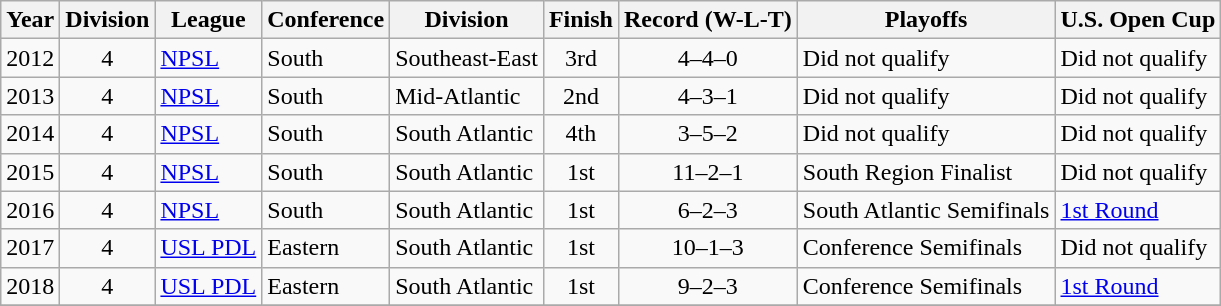<table class="wikitable">
<tr>
<th>Year</th>
<th>Division</th>
<th>League</th>
<th>Conference</th>
<th>Division</th>
<th>Finish</th>
<th>Record  (W-L-T)</th>
<th>Playoffs</th>
<th>U.S. Open Cup</th>
</tr>
<tr>
<td>2012</td>
<td style="text-align:center;">4</td>
<td><a href='#'>NPSL</a></td>
<td>South</td>
<td>Southeast-East</td>
<td style="text-align:center;">3rd</td>
<td style="text-align:center;">4–4–0</td>
<td>Did not qualify</td>
<td>Did not qualify</td>
</tr>
<tr>
<td>2013</td>
<td style="text-align:center;">4</td>
<td><a href='#'>NPSL</a></td>
<td>South</td>
<td>Mid-Atlantic</td>
<td style="text-align:center;">2nd</td>
<td style="text-align:center;">4–3–1</td>
<td>Did not qualify</td>
<td>Did not qualify</td>
</tr>
<tr>
<td>2014</td>
<td style ="text-align:center;">4</td>
<td><a href='#'>NPSL</a></td>
<td>South</td>
<td>South Atlantic</td>
<td style="text-align:center;">4th</td>
<td style="text-align:center;">3–5–2</td>
<td>Did not qualify</td>
<td>Did not qualify</td>
</tr>
<tr>
<td>2015</td>
<td style =" text-align:center;">4</td>
<td><a href='#'>NPSL</a></td>
<td>South</td>
<td>South Atlantic</td>
<td style="text-align:center;">1st</td>
<td style="text-align:center;">11–2–1</td>
<td>South Region Finalist</td>
<td>Did not qualify</td>
</tr>
<tr>
<td>2016</td>
<td style ="text-align:center;">4</td>
<td><a href='#'>NPSL</a></td>
<td>South</td>
<td>South Atlantic</td>
<td style="text-align:center;">1st</td>
<td style="text-align:center;">6–2–3</td>
<td style="text-align:center;">South Atlantic Semifinals</td>
<td><a href='#'>1st Round</a></td>
</tr>
<tr>
<td>2017</td>
<td style ="text-align:center;">4</td>
<td><a href='#'>USL PDL</a></td>
<td>Eastern</td>
<td>South Atlantic</td>
<td style="text-align:center;">1st</td>
<td style="text-align:center;">10–1–3</td>
<td>Conference Semifinals</td>
<td>Did not qualify</td>
</tr>
<tr>
<td>2018</td>
<td style ="text-align:center;">4</td>
<td><a href='#'>USL PDL</a></td>
<td>Eastern</td>
<td>South Atlantic</td>
<td style="text-align:center;">1st</td>
<td style="text-align:center;">9–2–3</td>
<td>Conference Semifinals</td>
<td><a href='#'>1st Round</a></td>
</tr>
<tr>
</tr>
</table>
